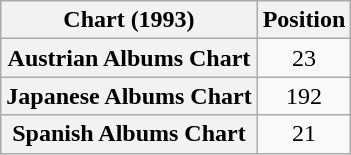<table class="wikitable sortable plainrowheaders" style="text-align:center;">
<tr>
<th scope="col">Chart (1993)</th>
<th scope="col">Position</th>
</tr>
<tr>
<th scope="row">Austrian Albums Chart</th>
<td>23</td>
</tr>
<tr>
<th scope="row">Japanese Albums Chart</th>
<td>192</td>
</tr>
<tr>
<th scope="row">Spanish Albums Chart</th>
<td>21</td>
</tr>
</table>
